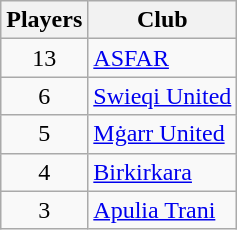<table class="wikitable">
<tr>
<th>Players</th>
<th>Club</th>
</tr>
<tr>
<td align="center">13</td>
<td> <a href='#'>ASFAR</a></td>
</tr>
<tr>
<td align="center">6</td>
<td> <a href='#'>Swieqi United</a></td>
</tr>
<tr>
<td align="center">5</td>
<td> <a href='#'>Mġarr United</a></td>
</tr>
<tr>
<td align="center">4</td>
<td> <a href='#'>Birkirkara</a></td>
</tr>
<tr>
<td align="center">3</td>
<td> <a href='#'>Apulia Trani</a></td>
</tr>
</table>
